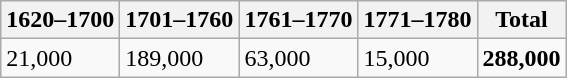<table class="wikitable">
<tr>
<th>1620–1700</th>
<th>1701–1760</th>
<th>1761–1770</th>
<th>1771–1780</th>
<th>Total</th>
</tr>
<tr>
<td>21,000</td>
<td>189,000</td>
<td>63,000</td>
<td>15,000</td>
<td><strong>288,000</strong></td>
</tr>
</table>
